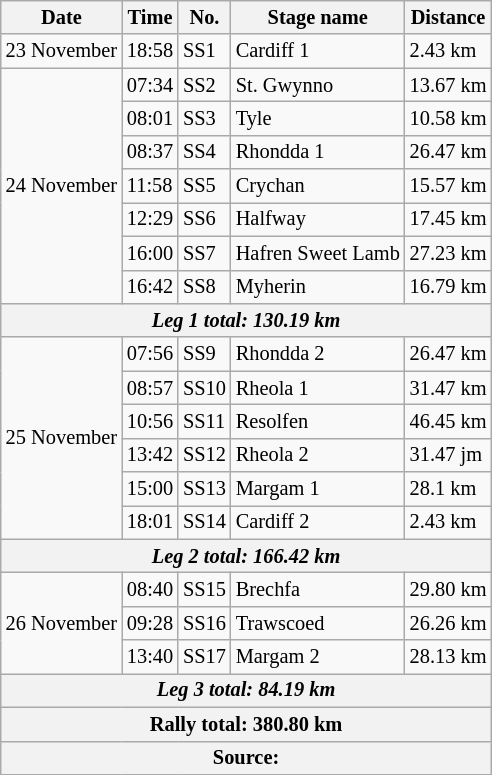<table class="wikitable" style="font-size: 85%;">
<tr>
<th>Date</th>
<th>Time</th>
<th>No.</th>
<th>Stage name</th>
<th>Distance</th>
</tr>
<tr>
<td>23 November</td>
<td>18:58</td>
<td>SS1</td>
<td>Cardiff 1</td>
<td>2.43 km</td>
</tr>
<tr>
<td rowspan="7">24 November</td>
<td>07:34</td>
<td>SS2</td>
<td>St. Gwynno</td>
<td>13.67 km</td>
</tr>
<tr>
<td>08:01</td>
<td>SS3</td>
<td>Tyle</td>
<td>10.58 km</td>
</tr>
<tr>
<td>08:37</td>
<td>SS4</td>
<td>Rhondda 1</td>
<td>26.47 km</td>
</tr>
<tr>
<td>11:58</td>
<td>SS5</td>
<td>Crychan</td>
<td>15.57 km</td>
</tr>
<tr>
<td>12:29</td>
<td>SS6</td>
<td>Halfway</td>
<td>17.45 km</td>
</tr>
<tr>
<td>16:00</td>
<td>SS7</td>
<td>Hafren Sweet Lamb</td>
<td>27.23 km</td>
</tr>
<tr>
<td>16:42</td>
<td>SS8</td>
<td>Myherin</td>
<td>16.79 km</td>
</tr>
<tr>
<th colspan="5"><em>Leg 1 total: 130.19 km</em></th>
</tr>
<tr>
<td rowspan="6">25 November</td>
<td>07:56</td>
<td>SS9</td>
<td>Rhondda 2</td>
<td>26.47 km</td>
</tr>
<tr>
<td>08:57</td>
<td>SS10</td>
<td>Rheola 1</td>
<td>31.47 km</td>
</tr>
<tr>
<td>10:56</td>
<td>SS11</td>
<td>Resolfen</td>
<td>46.45 km</td>
</tr>
<tr>
<td>13:42</td>
<td>SS12</td>
<td>Rheola 2</td>
<td>31.47 jm</td>
</tr>
<tr>
<td>15:00</td>
<td>SS13</td>
<td>Margam 1</td>
<td>28.1 km</td>
</tr>
<tr>
<td>18:01</td>
<td>SS14</td>
<td>Cardiff 2</td>
<td>2.43 km</td>
</tr>
<tr>
<th colspan="5"><em>Leg 2 total: 166.42 km</em></th>
</tr>
<tr>
<td rowspan="3">26 November</td>
<td>08:40</td>
<td>SS15</td>
<td>Brechfa</td>
<td>29.80 km</td>
</tr>
<tr>
<td>09:28</td>
<td>SS16</td>
<td>Trawscoed</td>
<td>26.26 km</td>
</tr>
<tr>
<td>13:40</td>
<td>SS17</td>
<td>Margam 2</td>
<td>28.13 km</td>
</tr>
<tr>
<th colspan="5"><strong><em>Leg 3 total: 84.19 km</em></strong></th>
</tr>
<tr>
<th colspan="5">Rally total: 380.80 km</th>
</tr>
<tr>
<th colspan="5">Source:</th>
</tr>
</table>
